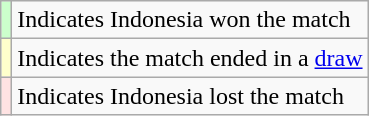<table class="wikitable plainrowheaders">
<tr>
<th scope="row" style="background:#CCFFCC"></th>
<td>Indicates Indonesia won the match</td>
</tr>
<tr>
<th scope="row" style="background:#FFFFCC"></th>
<td>Indicates the match ended in a <a href='#'>draw</a></td>
</tr>
<tr>
<th scope="row" style="background:#FFE3E3"></th>
<td>Indicates Indonesia lost the match</td>
</tr>
</table>
